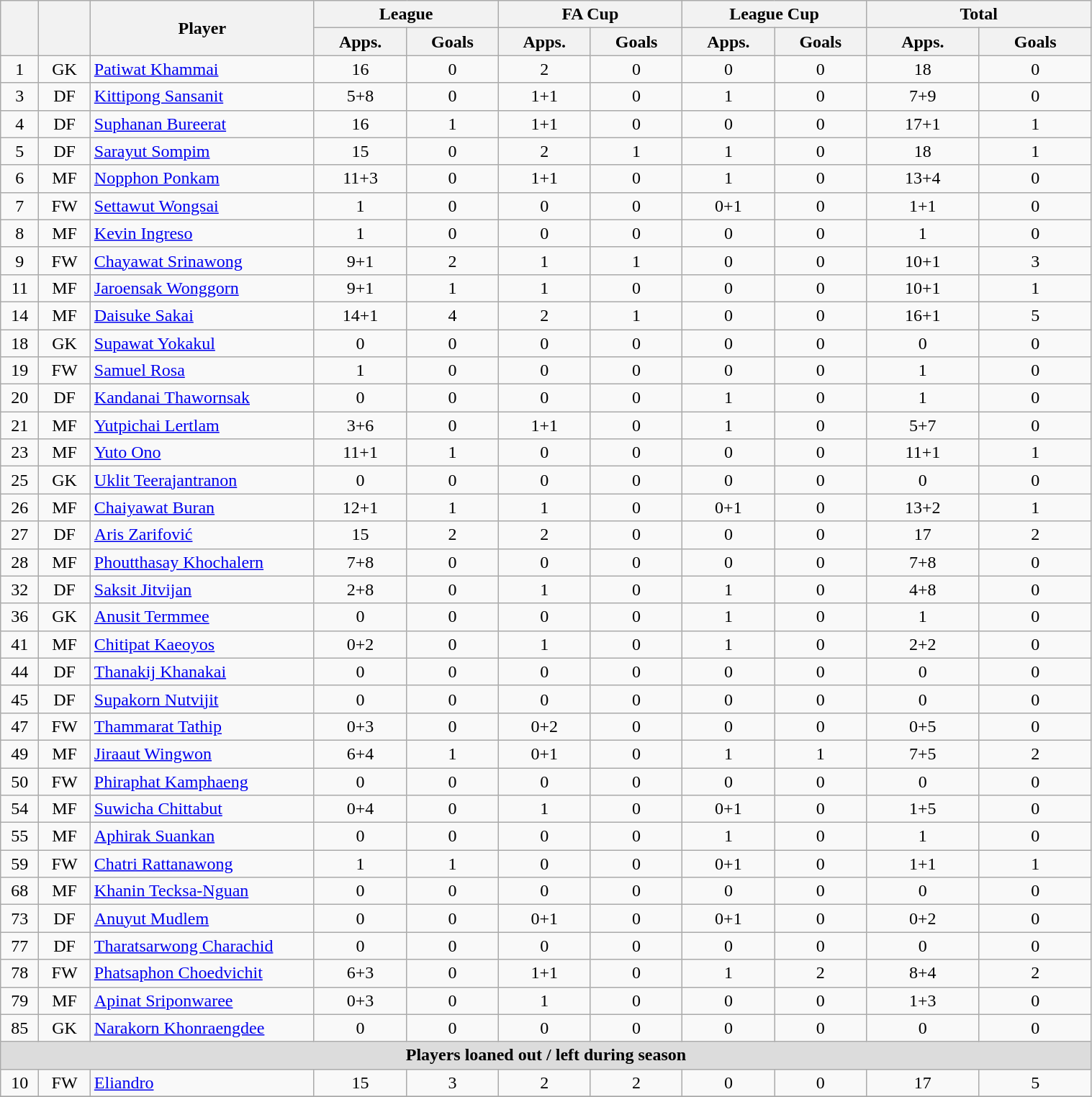<table class="wikitable" style="text-align:center; font-size:100%; width:80%;">
<tr>
<th rowspan=2></th>
<th rowspan=2></th>
<th rowspan=2 width="200">Player</th>
<th colspan=2 width="105">League</th>
<th colspan=2 width="105">FA Cup</th>
<th colspan=2 width="105">League Cup</th>
<th colspan=2 width="130">Total</th>
</tr>
<tr>
<th>Apps.</th>
<th> Goals</th>
<th>Apps.</th>
<th> Goals</th>
<th>Apps.</th>
<th> Goals</th>
<th>Apps.</th>
<th> Goals</th>
</tr>
<tr>
<td>1</td>
<td>GK</td>
<td align="left"> <a href='#'>Patiwat Khammai</a></td>
<td>16</td>
<td>0</td>
<td>2</td>
<td>0</td>
<td>0</td>
<td>0</td>
<td>18</td>
<td>0</td>
</tr>
<tr>
<td>3</td>
<td>DF</td>
<td align="left"> <a href='#'>Kittipong Sansanit</a></td>
<td>5+8</td>
<td>0</td>
<td>1+1</td>
<td>0</td>
<td>1</td>
<td>0</td>
<td>7+9</td>
<td>0</td>
</tr>
<tr>
<td>4</td>
<td>DF</td>
<td align="left"> <a href='#'>Suphanan Bureerat</a></td>
<td>16</td>
<td>1</td>
<td>1+1</td>
<td>0</td>
<td>0</td>
<td>0</td>
<td>17+1</td>
<td>1</td>
</tr>
<tr>
<td>5</td>
<td>DF</td>
<td align="left"> <a href='#'>Sarayut Sompim</a></td>
<td>15</td>
<td>0</td>
<td>2</td>
<td>1</td>
<td>1</td>
<td>0</td>
<td>18</td>
<td>1</td>
</tr>
<tr>
<td>6</td>
<td>MF</td>
<td align="left"> <a href='#'>Nopphon Ponkam</a></td>
<td>11+3</td>
<td>0</td>
<td>1+1</td>
<td>0</td>
<td>1</td>
<td>0</td>
<td>13+4</td>
<td>0</td>
</tr>
<tr>
<td>7</td>
<td>FW</td>
<td align="left"> <a href='#'>Settawut Wongsai</a></td>
<td>1</td>
<td>0</td>
<td>0</td>
<td>0</td>
<td>0+1</td>
<td>0</td>
<td>1+1</td>
<td>0</td>
</tr>
<tr>
<td>8</td>
<td>MF</td>
<td align="left"> <a href='#'>Kevin Ingreso</a></td>
<td>1</td>
<td>0</td>
<td>0</td>
<td>0</td>
<td>0</td>
<td>0</td>
<td>1</td>
<td>0</td>
</tr>
<tr>
<td>9</td>
<td>FW</td>
<td align="left"> <a href='#'>Chayawat Srinawong</a></td>
<td>9+1</td>
<td>2</td>
<td>1</td>
<td>1</td>
<td>0</td>
<td>0</td>
<td>10+1</td>
<td>3</td>
</tr>
<tr>
<td>11</td>
<td>MF</td>
<td align="left"> <a href='#'>Jaroensak Wonggorn</a></td>
<td>9+1</td>
<td>1</td>
<td>1</td>
<td>0</td>
<td>0</td>
<td>0</td>
<td>10+1</td>
<td>1</td>
</tr>
<tr>
<td>14</td>
<td>MF</td>
<td align="left"> <a href='#'>Daisuke Sakai</a></td>
<td>14+1</td>
<td>4</td>
<td>2</td>
<td>1</td>
<td>0</td>
<td>0</td>
<td>16+1</td>
<td>5</td>
</tr>
<tr>
<td>18</td>
<td>GK</td>
<td align="left"> <a href='#'>Supawat Yokakul</a></td>
<td>0</td>
<td>0</td>
<td>0</td>
<td>0</td>
<td>0</td>
<td>0</td>
<td>0</td>
<td>0</td>
</tr>
<tr>
<td>19</td>
<td>FW</td>
<td align="left"> <a href='#'>Samuel Rosa</a></td>
<td>1</td>
<td>0</td>
<td>0</td>
<td>0</td>
<td>0</td>
<td>0</td>
<td>1</td>
<td>0</td>
</tr>
<tr>
<td>20</td>
<td>DF</td>
<td align="left"> <a href='#'>Kandanai Thawornsak</a></td>
<td>0</td>
<td>0</td>
<td>0</td>
<td>0</td>
<td>1</td>
<td>0</td>
<td>1</td>
<td>0</td>
</tr>
<tr>
<td>21</td>
<td>MF</td>
<td align="left"> <a href='#'>Yutpichai Lertlam</a></td>
<td>3+6</td>
<td>0</td>
<td>1+1</td>
<td>0</td>
<td>1</td>
<td>0</td>
<td>5+7</td>
<td>0</td>
</tr>
<tr>
<td>23</td>
<td>MF</td>
<td align="left"> <a href='#'>Yuto Ono</a></td>
<td>11+1</td>
<td>1</td>
<td>0</td>
<td>0</td>
<td>0</td>
<td>0</td>
<td>11+1</td>
<td>1</td>
</tr>
<tr>
<td>25</td>
<td>GK</td>
<td align="left"> <a href='#'>Uklit Teerajantranon</a></td>
<td>0</td>
<td>0</td>
<td>0</td>
<td>0</td>
<td>0</td>
<td>0</td>
<td>0</td>
<td>0</td>
</tr>
<tr>
<td>26</td>
<td>MF</td>
<td align="left"> <a href='#'>Chaiyawat Buran</a></td>
<td>12+1</td>
<td>1</td>
<td>1</td>
<td>0</td>
<td>0+1</td>
<td>0</td>
<td>13+2</td>
<td>1</td>
</tr>
<tr>
<td>27</td>
<td>DF</td>
<td align="left"> <a href='#'>Aris Zarifović</a></td>
<td>15</td>
<td>2</td>
<td>2</td>
<td>0</td>
<td>0</td>
<td>0</td>
<td>17</td>
<td>2</td>
</tr>
<tr>
<td>28</td>
<td>MF</td>
<td align="left"> 	<a href='#'>Phoutthasay Khochalern</a></td>
<td>7+8</td>
<td>0</td>
<td>0</td>
<td>0</td>
<td>0</td>
<td>0</td>
<td>7+8</td>
<td>0</td>
</tr>
<tr>
<td>32</td>
<td>DF</td>
<td align="left">  <a href='#'>Saksit Jitvijan</a></td>
<td>2+8</td>
<td>0</td>
<td>1</td>
<td>0</td>
<td>1</td>
<td>0</td>
<td>4+8</td>
<td>0</td>
</tr>
<tr>
<td>36</td>
<td>GK</td>
<td align="left">  <a href='#'>Anusit Termmee</a></td>
<td>0</td>
<td>0</td>
<td>0</td>
<td>0</td>
<td>1</td>
<td>0</td>
<td>1</td>
<td>0</td>
</tr>
<tr>
<td>41</td>
<td>MF</td>
<td align="left"> <a href='#'>Chitipat Kaeoyos</a></td>
<td>0+2</td>
<td>0</td>
<td>1</td>
<td>0</td>
<td>1</td>
<td>0</td>
<td>2+2</td>
<td>0</td>
</tr>
<tr>
<td>44</td>
<td>DF</td>
<td align="left"> <a href='#'>Thanakij Khanakai</a></td>
<td>0</td>
<td>0</td>
<td>0</td>
<td>0</td>
<td>0</td>
<td>0</td>
<td>0</td>
<td>0</td>
</tr>
<tr>
<td>45</td>
<td>DF</td>
<td align="left"> <a href='#'>Supakorn Nutvijit</a></td>
<td>0</td>
<td>0</td>
<td>0</td>
<td>0</td>
<td>0</td>
<td>0</td>
<td>0</td>
<td>0</td>
</tr>
<tr>
<td>47</td>
<td>FW</td>
<td align="left"> <a href='#'>Thammarat Tathip</a></td>
<td>0+3</td>
<td>0</td>
<td>0+2</td>
<td>0</td>
<td>0</td>
<td>0</td>
<td>0+5</td>
<td>0</td>
</tr>
<tr>
<td>49</td>
<td>MF</td>
<td align="left"> <a href='#'>Jiraaut Wingwon</a></td>
<td>6+4</td>
<td>1</td>
<td>0+1</td>
<td>0</td>
<td>1</td>
<td>1</td>
<td>7+5</td>
<td>2</td>
</tr>
<tr>
<td>50</td>
<td>FW</td>
<td align="left"> <a href='#'>Phiraphat Kamphaeng</a></td>
<td>0</td>
<td>0</td>
<td>0</td>
<td>0</td>
<td>0</td>
<td>0</td>
<td>0</td>
<td>0</td>
</tr>
<tr>
<td>54</td>
<td>MF</td>
<td align="left"> <a href='#'>Suwicha Chittabut</a></td>
<td>0+4</td>
<td>0</td>
<td>1</td>
<td>0</td>
<td>0+1</td>
<td>0</td>
<td>1+5</td>
<td>0</td>
</tr>
<tr>
<td>55</td>
<td>MF</td>
<td align="left"> 	<a href='#'>Aphirak Suankan</a></td>
<td>0</td>
<td>0</td>
<td>0</td>
<td>0</td>
<td>1</td>
<td>0</td>
<td>1</td>
<td>0</td>
</tr>
<tr>
<td>59</td>
<td>FW</td>
<td align="left"> <a href='#'>Chatri Rattanawong</a></td>
<td>1</td>
<td>1</td>
<td>0</td>
<td>0</td>
<td>0+1</td>
<td>0</td>
<td>1+1</td>
<td>1</td>
</tr>
<tr>
<td>68</td>
<td>MF</td>
<td align="left"> <a href='#'>Khanin Tecksa-Nguan</a></td>
<td>0</td>
<td>0</td>
<td>0</td>
<td>0</td>
<td>0</td>
<td>0</td>
<td>0</td>
<td>0</td>
</tr>
<tr>
<td>73</td>
<td>DF</td>
<td align="left"> <a href='#'>Anuyut Mudlem</a></td>
<td>0</td>
<td>0</td>
<td>0+1</td>
<td>0</td>
<td>0+1</td>
<td>0</td>
<td>0+2</td>
<td>0</td>
</tr>
<tr>
<td>77</td>
<td>DF</td>
<td align="left"> <a href='#'>Tharatsarwong Charachid</a></td>
<td>0</td>
<td>0</td>
<td>0</td>
<td>0</td>
<td>0</td>
<td>0</td>
<td>0</td>
<td>0</td>
</tr>
<tr>
<td>78</td>
<td>FW</td>
<td align="left"> 	<a href='#'>Phatsaphon Choedvichit</a></td>
<td>6+3</td>
<td>0</td>
<td>1+1</td>
<td>0</td>
<td>1</td>
<td>2</td>
<td>8+4</td>
<td>2</td>
</tr>
<tr>
<td>79</td>
<td>MF</td>
<td align="left"> 	<a href='#'>Apinat Sriponwaree</a></td>
<td>0+3</td>
<td>0</td>
<td>1</td>
<td>0</td>
<td>0</td>
<td>0</td>
<td>1+3</td>
<td>0</td>
</tr>
<tr>
<td>85</td>
<td>GK</td>
<td align="left"> <a href='#'>Narakorn Khonraengdee</a></td>
<td>0</td>
<td>0</td>
<td>0</td>
<td>0</td>
<td>0</td>
<td>0</td>
<td>0</td>
<td>0</td>
</tr>
<tr>
<th colspan="15" style="background:#dcdcdc; text-align:center;">Players loaned out / left during season</th>
</tr>
<tr>
<td>10</td>
<td>FW</td>
<td align="left"> <a href='#'>Eliandro</a></td>
<td>15</td>
<td>3</td>
<td>2</td>
<td>2</td>
<td>0</td>
<td>0</td>
<td>17</td>
<td>5</td>
</tr>
<tr>
</tr>
</table>
